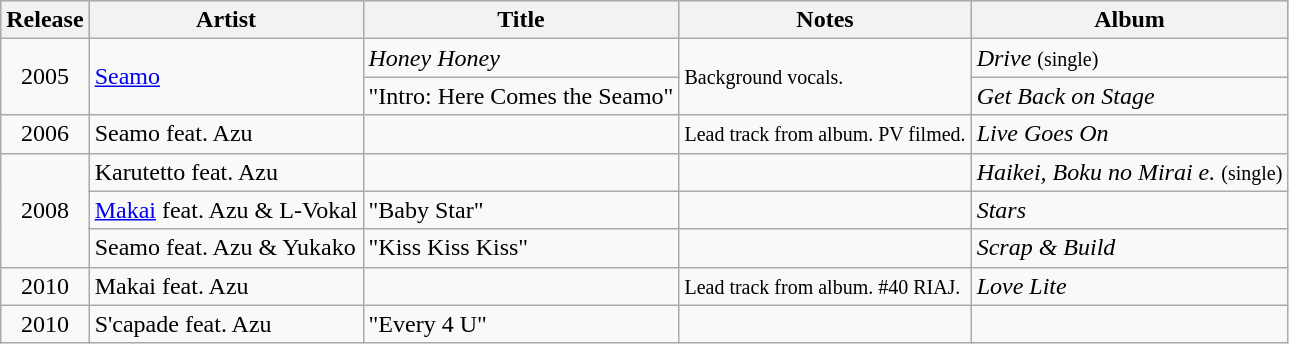<table class="wikitable" style="text-align:center">
<tr bgcolor="#CCCCCC">
<th rowspan="1">Release</th>
<th rowspan="1">Artist</th>
<th rowspan="1">Title</th>
<th rowspan="1">Notes</th>
<th rowspan="1">Album</th>
</tr>
<tr>
<td rowspan="2">2005</td>
<td rowspan="2" align="left"><a href='#'>Seamo</a></td>
<td align="left"><em>Honey Honey</em></td>
<td rowspan="2" align="left"><small>Background vocals.</small></td>
<td align="left" rowspan="1"><em>Drive</em> <small>(single)</small></td>
</tr>
<tr>
<td align="left">"Intro: Here Comes the Seamo"</td>
<td align="left" rowspan="1"><em>Get Back on Stage</em></td>
</tr>
<tr>
<td rowspan="1">2006</td>
<td rowspan="1" align="left">Seamo feat. Azu</td>
<td align="left"></td>
<td rowspan="1" align="left"><small>Lead track from album. PV filmed.</small></td>
<td align="left" rowspan="1"><em>Live Goes On</em></td>
</tr>
<tr>
<td rowspan="3">2008</td>
<td rowspan="1" align="left">Karutetto feat. Azu</td>
<td align="left"></td>
<td rowspan="1" align="left"></td>
<td align="left" rowspan="1"><em>Haikei, Boku no Mirai e.</em> <small>(single)</small></td>
</tr>
<tr>
<td rowspan="1" align="left"><a href='#'>Makai</a> feat. Azu & L-Vokal</td>
<td align="left">"Baby Star"</td>
<td rowspan="1" align="left"></td>
<td align="left" rowspan="1"><em>Stars</em></td>
</tr>
<tr>
<td rowspan="1" align="left">Seamo feat. Azu & Yukako</td>
<td align="left">"Kiss Kiss Kiss"</td>
<td rowspan="1" align="left"></td>
<td align="left" rowspan="1"><em>Scrap & Build</em></td>
</tr>
<tr>
<td rowspan="1">2010</td>
<td rowspan="1" align="left">Makai feat. Azu</td>
<td align="left"></td>
<td rowspan="1" align="left"><small>Lead track from album. #40 RIAJ.</small></td>
<td align="left" rowspan="1"><em>Love Lite</em></td>
</tr>
<tr>
<td rowspan="1">2010</td>
<td rowspan="1" align="left">S'capade feat. Azu</td>
<td align="left">"Every 4 U"</td>
<td rowspan="1" align="left"></td>
<td align="left" rowspan="1"></td>
</tr>
</table>
